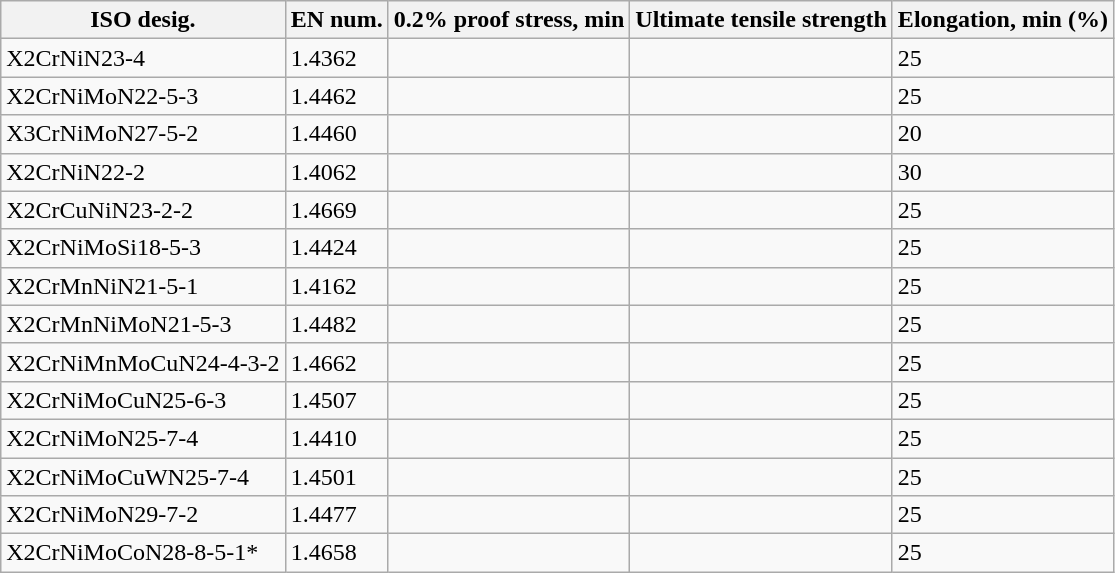<table class="wikitable">
<tr>
<th>ISO desig.</th>
<th>EN num.</th>
<th>0.2% proof stress, min</th>
<th>Ultimate tensile strength</th>
<th>Elongation, min (%)</th>
</tr>
<tr>
<td>X2CrNiN23-4</td>
<td>1.4362</td>
<td></td>
<td></td>
<td>25</td>
</tr>
<tr>
<td>X2CrNiMoN22-5-3</td>
<td>1.4462</td>
<td></td>
<td></td>
<td>25</td>
</tr>
<tr>
<td>X3CrNiMoN27-5-2</td>
<td>1.4460</td>
<td></td>
<td></td>
<td>20</td>
</tr>
<tr>
<td>X2CrNiN22-2</td>
<td>1.4062</td>
<td></td>
<td></td>
<td>30</td>
</tr>
<tr>
<td>X2CrCuNiN23-2-2</td>
<td>1.4669</td>
<td></td>
<td></td>
<td>25</td>
</tr>
<tr>
<td>X2CrNiMoSi18-5-3</td>
<td>1.4424</td>
<td></td>
<td></td>
<td>25</td>
</tr>
<tr>
<td>X2CrMnNiN21-5-1</td>
<td>1.4162</td>
<td></td>
<td></td>
<td>25</td>
</tr>
<tr>
<td>X2CrMnNiMoN21-5-3</td>
<td>1.4482</td>
<td></td>
<td></td>
<td>25</td>
</tr>
<tr>
<td>X2CrNiMnMoCuN24-4-3-2</td>
<td>1.4662</td>
<td></td>
<td></td>
<td>25</td>
</tr>
<tr>
<td>X2CrNiMoCuN25-6-3</td>
<td>1.4507</td>
<td></td>
<td></td>
<td>25</td>
</tr>
<tr>
<td>X2CrNiMoN25-7-4</td>
<td>1.4410</td>
<td></td>
<td></td>
<td>25</td>
</tr>
<tr>
<td>X2CrNiMoCuWN25-7-4</td>
<td>1.4501</td>
<td></td>
<td></td>
<td>25</td>
</tr>
<tr>
<td>X2CrNiMoN29-7-2</td>
<td>1.4477</td>
<td></td>
<td></td>
<td>25</td>
</tr>
<tr>
<td>X2CrNiMoCoN28-8-5-1*</td>
<td>1.4658</td>
<td></td>
<td></td>
<td>25</td>
</tr>
</table>
